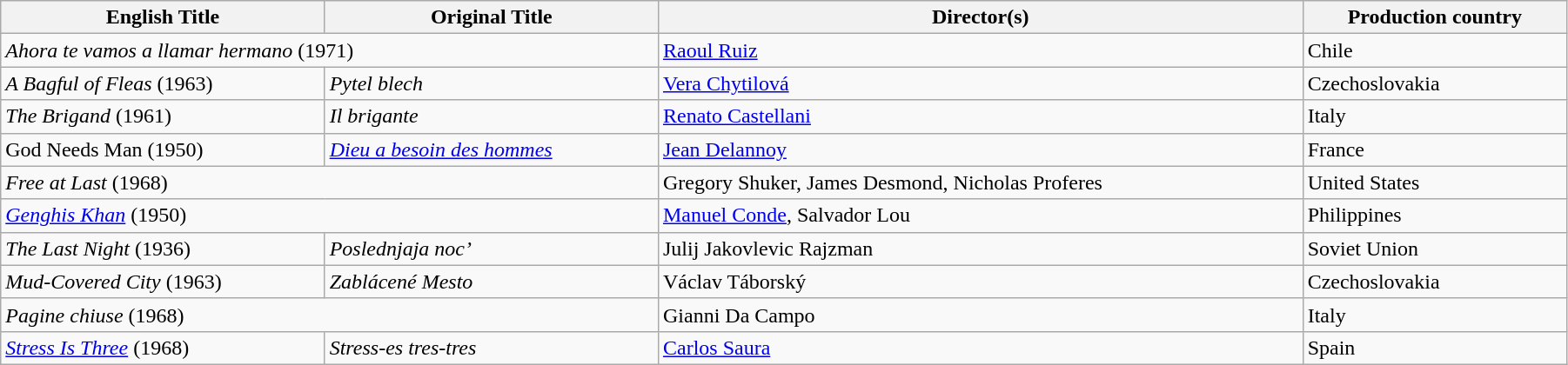<table class="wikitable" width="95%">
<tr>
<th>English Title</th>
<th>Original Title</th>
<th>Director(s)</th>
<th>Production country</th>
</tr>
<tr>
<td colspan="2"><em>Ahora te vamos a llamar hermano</em> (1971)</td>
<td data-sort-value="Ruiz"><a href='#'>Raoul Ruiz</a></td>
<td>Chile</td>
</tr>
<tr>
<td data-sort-value="Bagful"><em>A Bagful of Fleas</em> (1963)</td>
<td><em>Pytel blech</em></td>
<td data-sort-value="Chytilová"><a href='#'>Vera Chytilová</a></td>
<td>Czechoslovakia</td>
</tr>
<tr>
<td data-sort-value="Brigand"><em>The Brigand</em> (1961)</td>
<td><em>Il brigante</em></td>
<td data-sort-value="Castellani"><a href='#'>Renato Castellani</a></td>
<td>Italy</td>
</tr>
<tr>
<td>God Needs Man (1950)</td>
<td><em><a href='#'>Dieu a besoin des hommes</a></em></td>
<td data-sort-value="Delannoy"><a href='#'>Jean Delannoy</a></td>
<td>France</td>
</tr>
<tr>
<td colspan="2"><em>Free at Last</em> (1968)</td>
<td data-sort-value="Shuker">Gregory Shuker, James Desmond, Nicholas Proferes</td>
<td>United States</td>
</tr>
<tr>
<td colspan="2"><em><a href='#'>Genghis Khan</a></em> (1950)</td>
<td data-sort-value="Conde"><a href='#'>Manuel Conde</a>, Salvador Lou</td>
<td>Philippines</td>
</tr>
<tr>
<td data-sort-value="Last"><em>The Last Night</em> (1936)</td>
<td><em>Poslednjaja noc’</em></td>
<td data-sort-value="Rajzman">Julij Jakovlevic Rajzman</td>
<td>Soviet Union</td>
</tr>
<tr>
<td><em>Mud-Covered City</em> (1963)</td>
<td><em>Zablácené Mesto</em></td>
<td data-sort-value="Táborský">Václav Táborský</td>
<td>Czechoslovakia</td>
</tr>
<tr>
<td colspan="2"><em>Pagine chiuse</em> (1968)</td>
<td data-sort-value="Da Campo">Gianni Da Campo</td>
<td>Italy</td>
</tr>
<tr>
<td><em><a href='#'>Stress Is Three</a></em> (1968)</td>
<td><em>Stress-es tres-tres</em></td>
<td data-sort-value="Saura"><a href='#'>Carlos Saura</a></td>
<td>Spain</td>
</tr>
</table>
